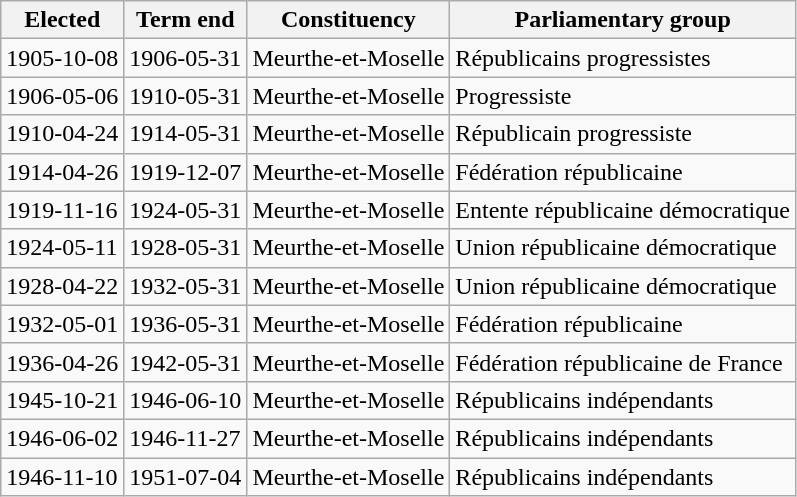<table class=wikitable>
<tr>
<th>Elected</th>
<th>Term end</th>
<th>Constituency</th>
<th>Parliamentary group</th>
</tr>
<tr>
<td>1905-10-08</td>
<td>1906-05-31</td>
<td>Meurthe-et-Moselle</td>
<td>Républicains progressistes</td>
</tr>
<tr>
<td>1906-05-06</td>
<td>1910-05-31</td>
<td>Meurthe-et-Moselle</td>
<td>Progressiste</td>
</tr>
<tr>
<td>1910-04-24</td>
<td>1914-05-31</td>
<td>Meurthe-et-Moselle</td>
<td>Républicain progressiste</td>
</tr>
<tr>
<td>1914-04-26</td>
<td>1919-12-07</td>
<td>Meurthe-et-Moselle</td>
<td>Fédération républicaine</td>
</tr>
<tr>
<td>1919-11-16</td>
<td>1924-05-31</td>
<td>Meurthe-et-Moselle</td>
<td>Entente républicaine démocratique</td>
</tr>
<tr>
<td>1924-05-11</td>
<td>1928-05-31</td>
<td>Meurthe-et-Moselle</td>
<td>Union républicaine démocratique</td>
</tr>
<tr>
<td>1928-04-22</td>
<td>1932-05-31</td>
<td>Meurthe-et-Moselle</td>
<td>Union républicaine démocratique</td>
</tr>
<tr>
<td>1932-05-01</td>
<td>1936-05-31</td>
<td>Meurthe-et-Moselle</td>
<td>Fédération républicaine</td>
</tr>
<tr>
<td>1936-04-26</td>
<td>1942-05-31</td>
<td>Meurthe-et-Moselle</td>
<td>Fédération républicaine de France</td>
</tr>
<tr>
<td>1945-10-21</td>
<td>1946-06-10</td>
<td>Meurthe-et-Moselle</td>
<td>Républicains indépendants</td>
</tr>
<tr>
<td>1946-06-02</td>
<td>1946-11-27</td>
<td>Meurthe-et-Moselle</td>
<td>Républicains indépendants</td>
</tr>
<tr>
<td>1946-11-10</td>
<td>1951-07-04</td>
<td>Meurthe-et-Moselle</td>
<td>Républicains indépendants</td>
</tr>
</table>
